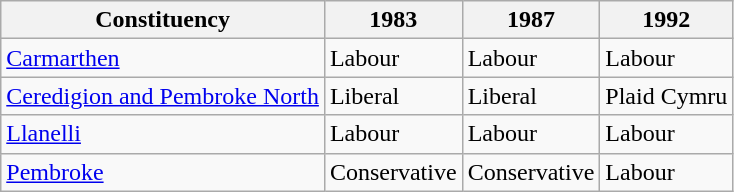<table class="wikitable">
<tr>
<th>Constituency</th>
<th>1983</th>
<th>1987</th>
<th>1992</th>
</tr>
<tr>
<td><a href='#'>Carmarthen</a></td>
<td bgcolor=>Labour</td>
<td bgcolor=>Labour</td>
<td bgcolor=>Labour</td>
</tr>
<tr>
<td><a href='#'>Ceredigion and Pembroke North</a></td>
<td bgcolor=>Liberal</td>
<td bgcolor=>Liberal</td>
<td bgcolor=>Plaid Cymru</td>
</tr>
<tr>
<td><a href='#'>Llanelli</a></td>
<td bgcolor=>Labour</td>
<td bgcolor=>Labour</td>
<td bgcolor=>Labour</td>
</tr>
<tr>
<td><a href='#'>Pembroke</a></td>
<td bgcolor=>Conservative</td>
<td bgcolor=>Conservative</td>
<td bgcolor=>Labour</td>
</tr>
</table>
